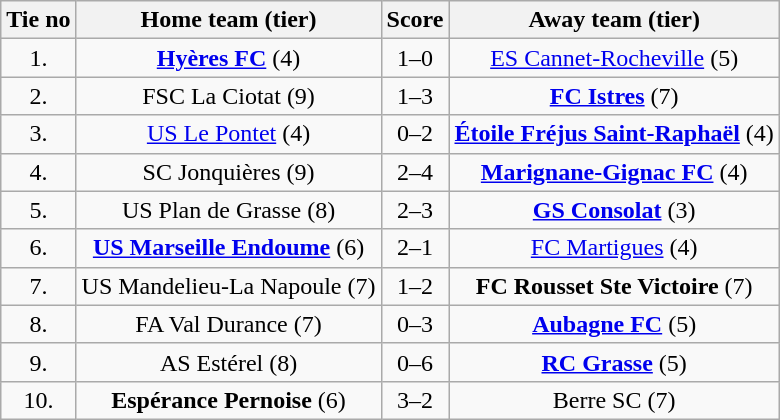<table class="wikitable" style="text-align: center">
<tr>
<th>Tie no</th>
<th>Home team (tier)</th>
<th>Score</th>
<th>Away team (tier)</th>
</tr>
<tr>
<td>1.</td>
<td><strong><a href='#'>Hyères FC</a></strong> (4)</td>
<td>1–0</td>
<td><a href='#'>ES Cannet-Rocheville</a> (5)</td>
</tr>
<tr>
<td>2.</td>
<td>FSC La Ciotat (9)</td>
<td>1–3</td>
<td><strong><a href='#'>FC Istres</a></strong> (7)</td>
</tr>
<tr>
<td>3.</td>
<td><a href='#'>US Le Pontet</a> (4)</td>
<td>0–2</td>
<td><strong><a href='#'>Étoile Fréjus Saint-Raphaël</a></strong> (4)</td>
</tr>
<tr>
<td>4.</td>
<td>SC Jonquières (9)</td>
<td>2–4</td>
<td><strong><a href='#'>Marignane-Gignac FC</a></strong> (4)</td>
</tr>
<tr>
<td>5.</td>
<td>US Plan de Grasse (8)</td>
<td>2–3</td>
<td><strong><a href='#'>GS Consolat</a></strong> (3)</td>
</tr>
<tr>
<td>6.</td>
<td><strong><a href='#'>US Marseille Endoume</a></strong> (6)</td>
<td>2–1</td>
<td><a href='#'>FC Martigues</a> (4)</td>
</tr>
<tr>
<td>7.</td>
<td>US Mandelieu-La Napoule (7)</td>
<td>1–2</td>
<td><strong>FC Rousset Ste Victoire</strong> (7)</td>
</tr>
<tr>
<td>8.</td>
<td>FA Val Durance (7)</td>
<td>0–3</td>
<td><strong><a href='#'>Aubagne FC</a></strong> (5)</td>
</tr>
<tr>
<td>9.</td>
<td>AS Estérel (8)</td>
<td>0–6</td>
<td><strong><a href='#'>RC Grasse</a></strong> (5)</td>
</tr>
<tr>
<td>10.</td>
<td><strong>Espérance Pernoise</strong> (6)</td>
<td>3–2</td>
<td>Berre SC (7)</td>
</tr>
</table>
